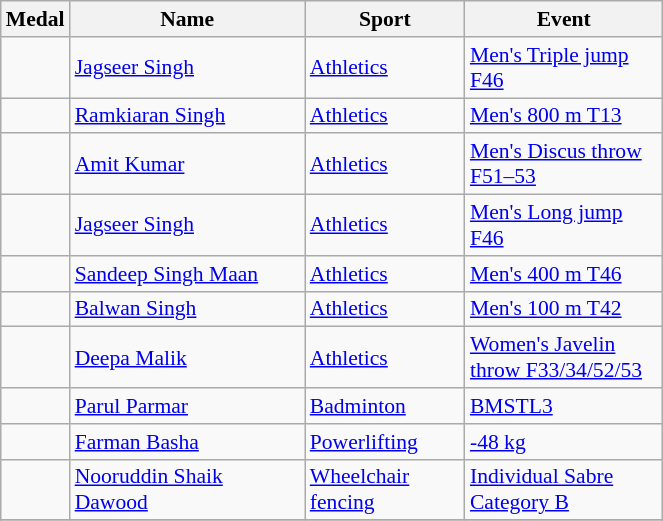<table class="wikitable sortable" style="text-align:center; font-size:90%">
<tr>
<th width="15">Medal</th>
<th width="150">Name</th>
<th width="100">Sport</th>
<th width="125">Event</th>
</tr>
<tr>
<td align=left></td>
<td align=left><a href='#'>Jagseer Singh</a></td>
<td align=left><a href='#'>Athletics</a></td>
<td align=left><a href='#'>Men's Triple jump F46</a></td>
</tr>
<tr>
<td align=left></td>
<td align=left><a href='#'>Ramkiaran Singh</a></td>
<td align=left><a href='#'>Athletics</a></td>
<td align=left><a href='#'>Men's 800 m T13</a></td>
</tr>
<tr>
<td align=left></td>
<td align=left><a href='#'>Amit Kumar</a></td>
<td align=left><a href='#'>Athletics</a></td>
<td align=left><a href='#'>Men's Discus throw F51–53</a></td>
</tr>
<tr>
<td align=left></td>
<td align=left><a href='#'>Jagseer Singh</a></td>
<td align=left><a href='#'>Athletics</a></td>
<td align=left><a href='#'>Men's Long jump F46</a></td>
</tr>
<tr>
<td align=left></td>
<td align=left><a href='#'>Sandeep Singh Maan</a></td>
<td align=left><a href='#'>Athletics</a></td>
<td align=left><a href='#'>Men's 400 m T46</a></td>
</tr>
<tr>
<td align=left></td>
<td align=left><a href='#'>Balwan Singh</a></td>
<td align=left><a href='#'>Athletics</a></td>
<td align=left><a href='#'>Men's 100 m T42</a></td>
</tr>
<tr>
<td align=left></td>
<td align=left><a href='#'>Deepa Malik</a></td>
<td align=left><a href='#'>Athletics</a></td>
<td align=left><a href='#'>Women's Javelin throw F33/34/52/53</a></td>
</tr>
<tr>
<td align=left></td>
<td align=left><a href='#'>Parul Parmar</a></td>
<td align=left><a href='#'>Badminton</a></td>
<td align=left><a href='#'>BMSTL3</a></td>
</tr>
<tr>
<td align=left></td>
<td align=left><a href='#'>Farman Basha</a></td>
<td align=left><a href='#'>Powerlifting</a></td>
<td align=left><a href='#'>-48 kg</a></td>
</tr>
<tr>
<td align=left></td>
<td align=left><a href='#'>Nooruddin Shaik Dawood</a></td>
<td align=left><a href='#'>Wheelchair fencing</a></td>
<td align=left><a href='#'>Individual Sabre Category B</a></td>
</tr>
<tr>
</tr>
</table>
